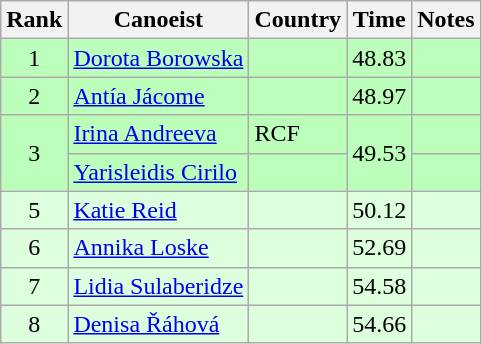<table class="wikitable" style="text-align:center">
<tr>
<th>Rank</th>
<th>Canoeist</th>
<th>Country</th>
<th>Time</th>
<th>Notes</th>
</tr>
<tr bgcolor=bbffbb>
<td>1</td>
<td align="left"><a href='#'>Dorota Borowska</a></td>
<td align="left"></td>
<td>48.83</td>
<td></td>
</tr>
<tr bgcolor=bbffbb>
<td>2</td>
<td align="left"><a href='#'>Antía Jácome</a></td>
<td align="left"></td>
<td>48.97</td>
<td></td>
</tr>
<tr bgcolor=bbffbb>
<td rowspan=2>3</td>
<td align="left"><a href='#'>Irina Andreeva</a></td>
<td align="left"> RCF</td>
<td rowspan=2>49.53</td>
<td></td>
</tr>
<tr bgcolor=bbffbb>
<td align="left"><a href='#'>Yarisleidis Cirilo</a></td>
<td align="left"></td>
<td></td>
</tr>
<tr bgcolor=ddffdd>
<td>5</td>
<td align="left"><a href='#'>Katie Reid</a></td>
<td align="left"></td>
<td>50.12</td>
<td></td>
</tr>
<tr bgcolor=ddffdd>
<td>6</td>
<td align="left"><a href='#'>Annika Loske</a></td>
<td align="left"></td>
<td>52.69</td>
<td></td>
</tr>
<tr bgcolor=ddffdd>
<td>7</td>
<td align="left"><a href='#'>Lidia Sulaberidze</a></td>
<td align="left"></td>
<td>54.58</td>
<td></td>
</tr>
<tr bgcolor=ddffdd>
<td>8</td>
<td align="left"><a href='#'>Denisa Řáhová</a></td>
<td align="left"></td>
<td>54.66</td>
<td></td>
</tr>
</table>
